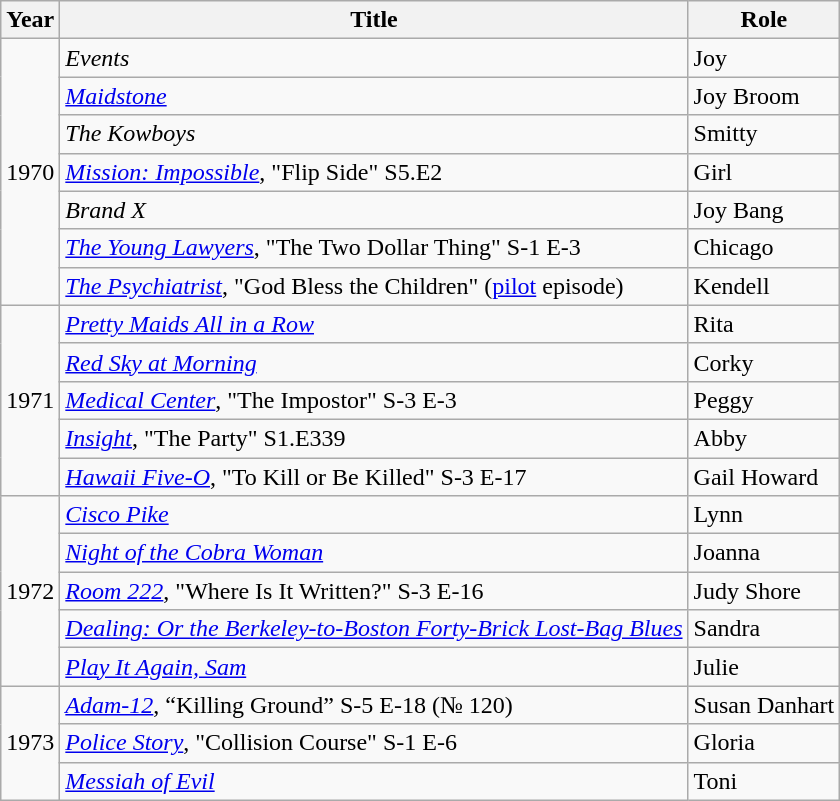<table class="wikitable sortable plainrowheaders">
<tr>
<th scope="col">Year</th>
<th scope="col">Title</th>
<th scope="col">Role</th>
</tr>
<tr>
<td rowspan=7>1970</td>
<td><em>Events</em></td>
<td>Joy</td>
</tr>
<tr>
<td><em><a href='#'>Maidstone</a></em></td>
<td>Joy Broom</td>
</tr>
<tr>
<td><em>The Kowboys</em></td>
<td>Smitty</td>
</tr>
<tr>
<td><em><a href='#'>Mission: Impossible</a></em>, "Flip Side" S5.E2</td>
<td>Girl</td>
</tr>
<tr>
<td><em>Brand X</em></td>
<td>Joy Bang</td>
</tr>
<tr>
<td><em><a href='#'>The Young Lawyers</a></em>, "The Two Dollar Thing" S-1 E-3</td>
<td>Chicago</td>
</tr>
<tr>
<td><em><a href='#'>The Psychiatrist</a></em>, "God Bless the Children" (<a href='#'>pilot</a> episode)</td>
<td>Kendell</td>
</tr>
<tr>
<td rowspan=5>1971</td>
<td><em><a href='#'>Pretty Maids All in a Row</a></em></td>
<td>Rita</td>
</tr>
<tr>
<td><em><a href='#'>Red Sky at Morning</a></em></td>
<td>Corky</td>
</tr>
<tr>
<td><em><a href='#'>Medical Center</a></em>, "The Impostor" S-3 E-3</td>
<td>Peggy</td>
</tr>
<tr>
<td><em><a href='#'>Insight</a></em>, "The Party" S1.E339</td>
<td>Abby</td>
</tr>
<tr>
<td><em><a href='#'>Hawaii Five-O</a></em>, "To Kill or Be Killed" S-3 E-17</td>
<td>Gail Howard</td>
</tr>
<tr>
<td rowspan=5>1972</td>
<td><em><a href='#'>Cisco Pike</a></em></td>
<td>Lynn</td>
</tr>
<tr>
<td><em><a href='#'>Night of the Cobra Woman</a></em></td>
<td>Joanna</td>
</tr>
<tr>
<td><em><a href='#'>Room 222</a></em>, "Where Is It Written?" S-3 E-16</td>
<td>Judy Shore</td>
</tr>
<tr>
<td><em><a href='#'>Dealing: Or the Berkeley-to-Boston Forty-Brick Lost-Bag Blues</a></em></td>
<td>Sandra</td>
</tr>
<tr>
<td><em><a href='#'>Play It Again, Sam</a></em></td>
<td>Julie</td>
</tr>
<tr>
<td rowspan=3>1973</td>
<td><em><a href='#'>Adam-12</a></em>, “Killing Ground” S-5 E-18 (№ 120)</td>
<td>Susan Danhart</td>
</tr>
<tr>
<td><em><a href='#'>Police Story</a></em>, "Collision Course" S-1 E-6</td>
<td>Gloria</td>
</tr>
<tr>
<td><em><a href='#'>Messiah of Evil</a></em></td>
<td>Toni</td>
</tr>
</table>
